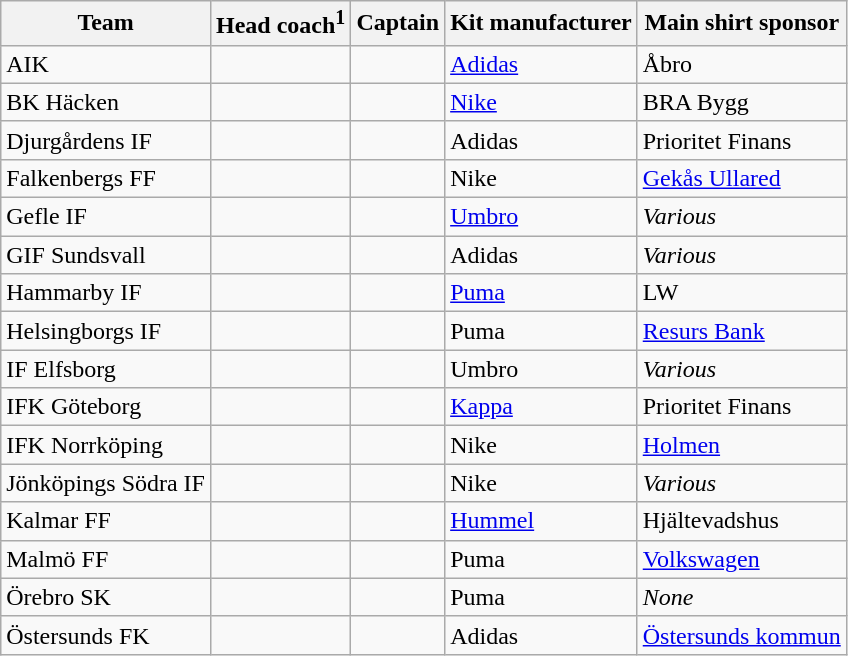<table class="wikitable sortable" style="text-align: left;">
<tr>
<th>Team</th>
<th>Head coach<sup>1</sup></th>
<th>Captain</th>
<th>Kit manufacturer</th>
<th>Main shirt sponsor</th>
</tr>
<tr>
<td>AIK</td>
<td> </td>
<td> </td>
<td><a href='#'>Adidas</a></td>
<td>Åbro</td>
</tr>
<tr>
<td>BK Häcken</td>
<td> </td>
<td> </td>
<td><a href='#'>Nike</a></td>
<td>BRA Bygg</td>
</tr>
<tr>
<td>Djurgårdens IF</td>
<td> </td>
<td> </td>
<td>Adidas</td>
<td>Prioritet Finans</td>
</tr>
<tr>
<td>Falkenbergs FF</td>
<td> </td>
<td> </td>
<td>Nike</td>
<td><a href='#'>Gekås Ullared</a></td>
</tr>
<tr>
<td>Gefle IF</td>
<td> </td>
<td> </td>
<td><a href='#'>Umbro</a></td>
<td><em>Various</em></td>
</tr>
<tr>
<td>GIF Sundsvall</td>
<td> </td>
<td> </td>
<td>Adidas</td>
<td><em>Various</em></td>
</tr>
<tr>
<td>Hammarby IF</td>
<td> </td>
<td> </td>
<td><a href='#'>Puma</a></td>
<td>LW</td>
</tr>
<tr>
<td>Helsingborgs IF</td>
<td> </td>
<td> </td>
<td>Puma</td>
<td><a href='#'>Resurs Bank</a></td>
</tr>
<tr>
<td>IF Elfsborg</td>
<td> </td>
<td> </td>
<td>Umbro</td>
<td><em>Various</em></td>
</tr>
<tr>
<td>IFK Göteborg</td>
<td> </td>
<td> </td>
<td><a href='#'>Kappa</a></td>
<td>Prioritet Finans</td>
</tr>
<tr>
<td>IFK Norrköping</td>
<td> </td>
<td> </td>
<td>Nike</td>
<td><a href='#'>Holmen</a></td>
</tr>
<tr>
<td>Jönköpings Södra IF</td>
<td> </td>
<td> </td>
<td>Nike</td>
<td><em>Various</em></td>
</tr>
<tr>
<td>Kalmar FF</td>
<td> </td>
<td> </td>
<td><a href='#'>Hummel</a></td>
<td>Hjältevadshus</td>
</tr>
<tr>
<td>Malmö FF</td>
<td> </td>
<td> </td>
<td>Puma</td>
<td><a href='#'>Volkswagen</a></td>
</tr>
<tr>
<td>Örebro SK</td>
<td> </td>
<td> </td>
<td>Puma</td>
<td><em>None</em></td>
</tr>
<tr>
<td>Östersunds FK</td>
<td> </td>
<td> </td>
<td>Adidas</td>
<td><a href='#'>Östersunds kommun</a></td>
</tr>
</table>
